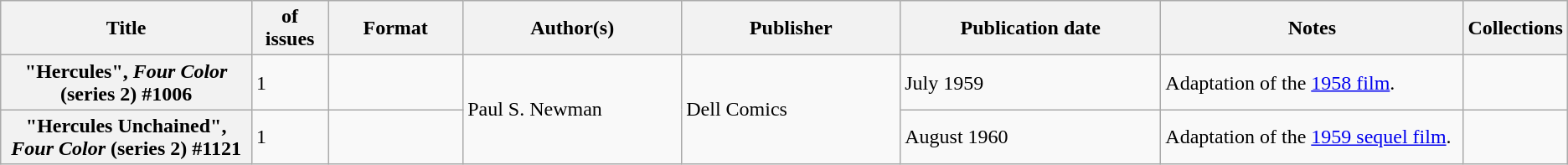<table class="wikitable">
<tr>
<th>Title</th>
<th style="width:40pt"> of issues</th>
<th style="width:75pt">Format</th>
<th style="width:125pt">Author(s)</th>
<th style="width:125pt">Publisher</th>
<th style="width:150pt">Publication date</th>
<th style="width:175pt">Notes</th>
<th>Collections</th>
</tr>
<tr>
<th>"Hercules", <em>Four Color</em> (series 2) #1006</th>
<td>1</td>
<td></td>
<td rowspan="2">Paul S. Newman</td>
<td rowspan="2">Dell Comics</td>
<td>July 1959</td>
<td>Adaptation of the <a href='#'>1958 film</a>.</td>
<td></td>
</tr>
<tr>
<th>"Hercules Unchained", <em>Four Color</em> (series 2) #1121</th>
<td>1</td>
<td></td>
<td>August 1960</td>
<td>Adaptation of the <a href='#'>1959 sequel film</a>.</td>
<td></td>
</tr>
</table>
